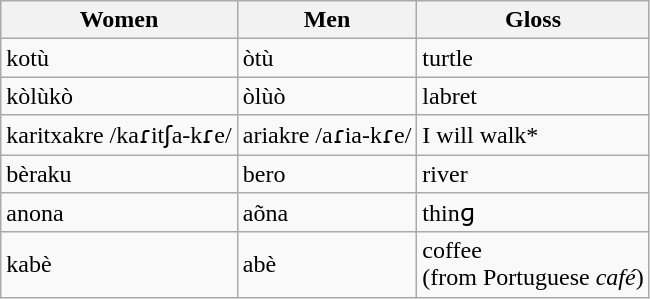<table class="wikitable">
<tr>
<th>Women</th>
<th>Men</th>
<th>Gloss</th>
</tr>
<tr>
<td>kotù </td>
<td>òtù </td>
<td>turtle</td>
</tr>
<tr>
<td>kòlùkò </td>
<td>òlùò </td>
<td>labret</td>
</tr>
<tr>
<td>karitxakre /kaɾitʃa-kɾe/</td>
<td>ariakre /aɾia-kɾe/</td>
<td>I will walk*</td>
</tr>
<tr>
<td>bèraku </td>
<td>bero </td>
<td>river</td>
</tr>
<tr>
<td>anona </td>
<td>aõna </td>
<td>thinɡ</td>
</tr>
<tr>
<td>kabè </td>
<td>abè </td>
<td>coffee<br>(from Portuguese <em>café</em>)</td>
</tr>
</table>
